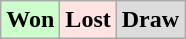<table class="wikitable">
<tr>
<td bgcolor="#ccffcc"><strong>Won</strong></td>
<td bgcolor="FFE4E1"><strong>Lost</strong></td>
<td bgcolor="DCDCDC"><strong>Draw</strong></td>
</tr>
</table>
